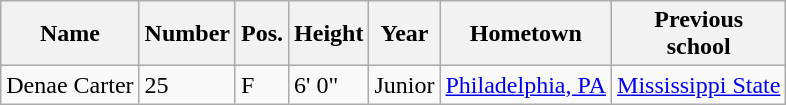<table class="wikitable sortable" border="1">
<tr>
<th>Name</th>
<th>Number</th>
<th>Pos.</th>
<th>Height</th>
<th>Year</th>
<th>Hometown</th>
<th class="unsortable">Previous<br>school</th>
</tr>
<tr>
<td>Denae Carter</td>
<td>25</td>
<td>F</td>
<td>6' 0"</td>
<td>Junior</td>
<td><a href='#'>Philadelphia, PA</a></td>
<td><a href='#'>Mississippi State</a></td>
</tr>
</table>
